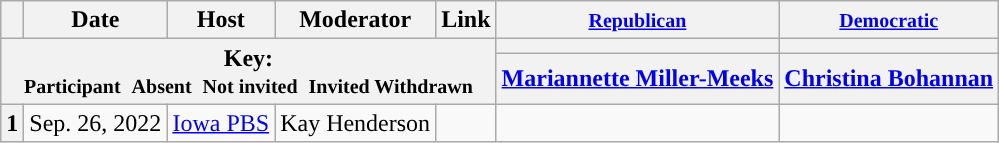<table class="wikitable" style="text-align:center;">
<tr>
<th scope="col"></th>
<th scope="col">Date</th>
<th scope="col">Host</th>
<th scope="col">Moderator</th>
<th scope="col">Link</th>
<th scope="col"><small><a href='#'>Republican</a></small></th>
<th scope="col"><small><a href='#'>Democratic</a></small></th>
</tr>
<tr>
<th colspan="5" rowspan="2">Key:<br> <small>Participant </small>  <small>Absent </small>  <small>Not invited </small>  <small>Invited  Withdrawn</small></th>
<th scope="col" style="background:"></th>
<th scope="col" style="background:"></th>
</tr>
<tr>
<th scope="col"><a href='#'>Mariannette Miller-Meeks</a></th>
<th scope="col"><a href='#'>Christina Bohannan</a></th>
</tr>
<tr>
<th>1</th>
<td style="white-space:nowrap;">Sep. 26, 2022</td>
<td style="white-space:nowrap;"><a href='#'>Iowa PBS</a></td>
<td style="white-space:nowrap;">Kay Henderson</td>
<td style="white-space:nowrap;"></td>
<td></td>
<td></td>
</tr>
</table>
